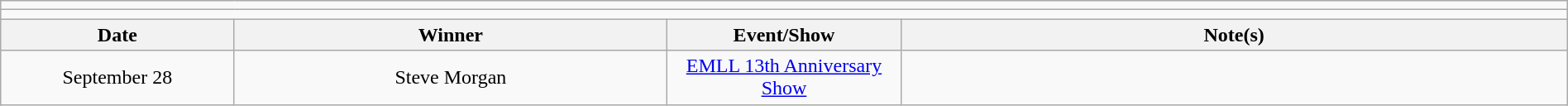<table class="wikitable" style="text-align:center; width:100%;">
<tr>
<td colspan=5></td>
</tr>
<tr>
<td colspan=5><strong></strong></td>
</tr>
<tr>
<th width=14%>Date</th>
<th width=26%>Winner</th>
<th width=14%>Event/Show</th>
<th width=40%>Note(s)</th>
</tr>
<tr>
<td>September 28</td>
<td>Steve Morgan</td>
<td><a href='#'>EMLL 13th Anniversary Show</a></td>
<td align=left></td>
</tr>
</table>
